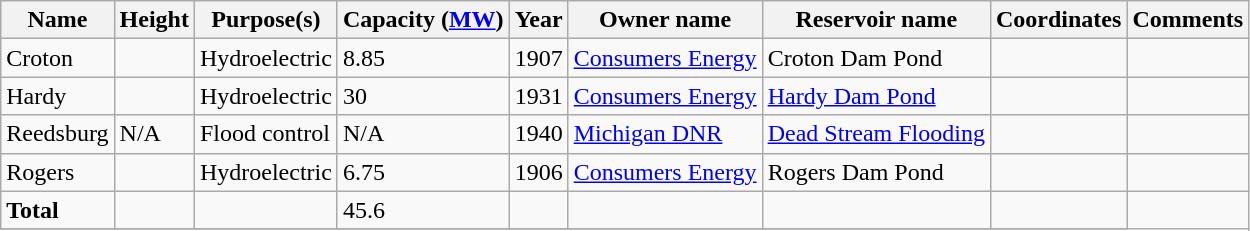<table class="wikitable sortable">
<tr>
<th>Name</th>
<th>Height</th>
<th>Purpose(s)</th>
<th>Capacity (<a href='#'>MW</a>)</th>
<th>Year</th>
<th>Owner name</th>
<th>Reservoir name</th>
<th>Coordinates</th>
<th>Comments</th>
</tr>
<tr>
<td>Croton</td>
<td></td>
<td>Hydroelectric</td>
<td>8.85</td>
<td>1907</td>
<td><a href='#'>Consumers Energy</a></td>
<td>Croton Dam Pond</td>
<td></td>
<td></td>
</tr>
<tr>
<td>Hardy</td>
<td></td>
<td>Hydroelectric</td>
<td>30</td>
<td>1931</td>
<td><a href='#'>Consumers Energy</a></td>
<td><a href='#'>Hardy Dam Pond</a></td>
<td></td>
<td></td>
</tr>
<tr>
<td>Reedsburg</td>
<td>N/A</td>
<td>Flood control</td>
<td>N/A</td>
<td>1940</td>
<td><a href='#'>Michigan DNR</a></td>
<td><a href='#'>Dead Stream Flooding</a></td>
<td></td>
<td></td>
</tr>
<tr>
<td>Rogers</td>
<td></td>
<td>Hydroelectric</td>
<td>6.75</td>
<td>1906</td>
<td><a href='#'>Consumers Energy</a></td>
<td>Rogers Dam Pond</td>
<td></td>
<td></td>
</tr>
<tr>
<td><strong>Total</strong></td>
<td></td>
<td></td>
<td>45.6</td>
<td></td>
<td></td>
<td></td>
<td></td>
</tr>
<tr>
</tr>
</table>
